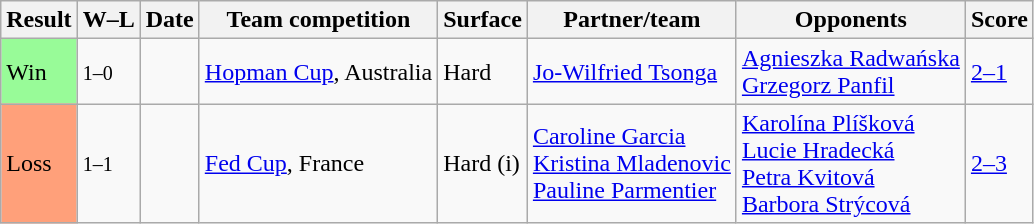<table class="sortable wikitable">
<tr>
<th>Result</th>
<th class="unsortable">W–L</th>
<th>Date</th>
<th>Team competition</th>
<th>Surface</th>
<th>Partner/team</th>
<th>Opponents</th>
<th class="unsortable">Score</th>
</tr>
<tr>
<td style="background:#98fb98;">Win</td>
<td><small>1–0</small></td>
<td><a href='#'></a></td>
<td><a href='#'>Hopman Cup</a>, Australia</td>
<td>Hard</td>
<td> <a href='#'>Jo-Wilfried Tsonga</a></td>
<td> <a href='#'>Agnieszka Radwańska</a> <br>  <a href='#'>Grzegorz Panfil</a></td>
<td><a href='#'>2–1</a></td>
</tr>
<tr>
<td style="background:#ffa07a;">Loss</td>
<td><small>1–1</small></td>
<td><a href='#'></a></td>
<td><a href='#'>Fed Cup</a>, France</td>
<td>Hard (i)</td>
<td> <a href='#'>Caroline Garcia</a><br> <a href='#'>Kristina Mladenovic</a><br> <a href='#'>Pauline Parmentier</a></td>
<td> <a href='#'>Karolína Plíšková</a><br> <a href='#'>Lucie Hradecká</a><br> <a href='#'>Petra Kvitová</a><br> <a href='#'>Barbora Strýcová</a></td>
<td><a href='#'>2–3</a></td>
</tr>
</table>
